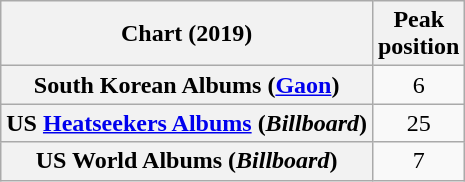<table class="wikitable sortable plainrowheaders" style="text-align:center">
<tr>
<th scope="col">Chart (2019)</th>
<th scope="col">Peak<br>position</th>
</tr>
<tr>
<th scope="row">South Korean Albums (<a href='#'>Gaon</a>)</th>
<td>6</td>
</tr>
<tr>
<th scope="row">US <a href='#'>Heatseekers Albums</a> (<em>Billboard</em>)</th>
<td>25</td>
</tr>
<tr>
<th scope="row">US World Albums (<em>Billboard</em>)</th>
<td>7</td>
</tr>
</table>
